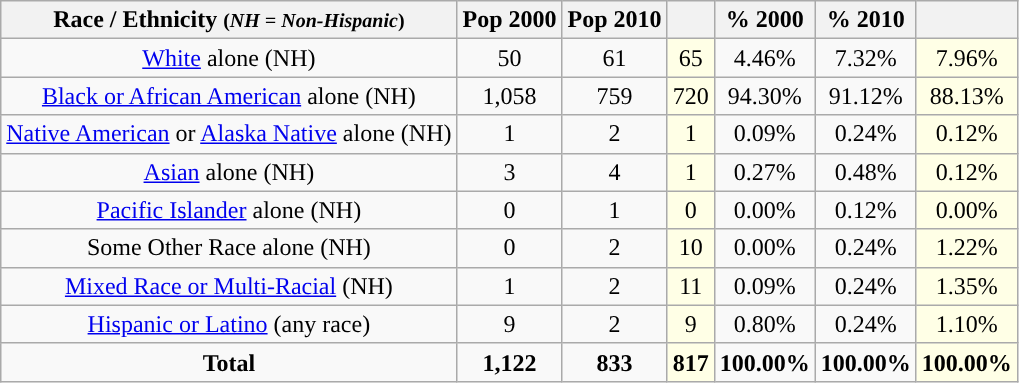<table class="wikitable" style="text-align:center;">
<tr>
<th>Race / Ethnicity <small>(<em>NH = Non-Hispanic</em>)</small></th>
<th>Pop 2000</th>
<th>Pop 2010</th>
<th></th>
<th>% 2000</th>
<th>% 2010</th>
<th></th>
</tr>
<tr>
<td><a href='#'>White</a> alone (NH)</td>
<td>50</td>
<td>61</td>
<td style='background: #ffffe6;'>65</td>
<td>4.46%</td>
<td>7.32%</td>
<td style='background: #ffffe6;'>7.96%</td>
</tr>
<tr>
<td><a href='#'>Black or African American</a> alone (NH)</td>
<td>1,058</td>
<td>759</td>
<td style='background: #ffffe6;'>720</td>
<td>94.30%</td>
<td>91.12%</td>
<td style='background: #ffffe6;'>88.13%</td>
</tr>
<tr>
<td><a href='#'>Native American</a> or <a href='#'>Alaska Native</a> alone (NH)</td>
<td>1</td>
<td>2</td>
<td style='background: #ffffe6;'>1</td>
<td>0.09%</td>
<td>0.24%</td>
<td style='background: #ffffe6;'>0.12%</td>
</tr>
<tr>
<td><a href='#'>Asian</a> alone (NH)</td>
<td>3</td>
<td>4</td>
<td style='background: #ffffe6;'>1</td>
<td>0.27%</td>
<td>0.48%</td>
<td style='background: #ffffe6;'>0.12%</td>
</tr>
<tr>
<td><a href='#'>Pacific Islander</a> alone (NH)</td>
<td>0</td>
<td>1</td>
<td style='background: #ffffe6;'>0</td>
<td>0.00%</td>
<td>0.12%</td>
<td style='background: #ffffe6;'>0.00%</td>
</tr>
<tr>
<td>Some Other Race alone (NH)</td>
<td>0</td>
<td>2</td>
<td style='background: #ffffe6;'>10</td>
<td>0.00%</td>
<td>0.24%</td>
<td style='background: #ffffe6;'>1.22%</td>
</tr>
<tr>
<td><a href='#'>Mixed Race or Multi-Racial</a> (NH)</td>
<td>1</td>
<td>2</td>
<td style='background: #ffffe6;'>11</td>
<td>0.09%</td>
<td>0.24%</td>
<td style='background: #ffffe6;'>1.35%</td>
</tr>
<tr>
<td><a href='#'>Hispanic or Latino</a> (any race)</td>
<td>9</td>
<td>2</td>
<td style='background: #ffffe6;'>9</td>
<td>0.80%</td>
<td>0.24%</td>
<td style='background: #ffffe6;'>1.10%</td>
</tr>
<tr>
<td><strong>Total</strong></td>
<td><strong>1,122</strong></td>
<td><strong>833</strong></td>
<td style='background: #ffffe6;'><strong>817</strong></td>
<td><strong>100.00%</strong></td>
<td><strong>100.00%</strong></td>
<td style='background: #ffffe6;'><strong>100.00%</strong></td>
</tr>
</table>
